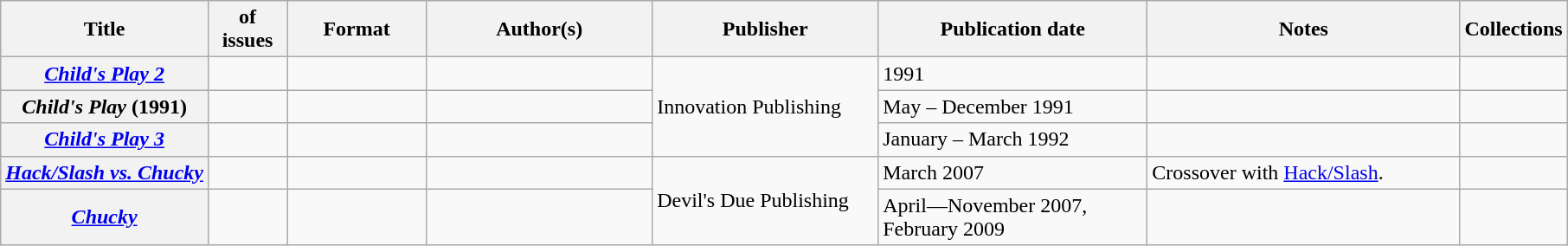<table class="wikitable">
<tr>
<th>Title</th>
<th style="width:40pt"> of issues</th>
<th style="width:75pt">Format</th>
<th style="width:125pt">Author(s)</th>
<th style="width:125pt">Publisher</th>
<th style="width:150pt">Publication date</th>
<th style="width:175pt">Notes</th>
<th>Collections</th>
</tr>
<tr>
<th><em><a href='#'>Child's Play 2</a></em></th>
<td></td>
<td></td>
<td></td>
<td rowspan="3">Innovation Publishing</td>
<td>1991</td>
<td></td>
<td></td>
</tr>
<tr>
<th><em>Child's Play</em> (1991)</th>
<td></td>
<td></td>
<td></td>
<td>May – December 1991</td>
<td></td>
<td></td>
</tr>
<tr>
<th><em><a href='#'>Child's Play 3</a></em></th>
<td></td>
<td></td>
<td></td>
<td>January – March 1992</td>
<td></td>
<td></td>
</tr>
<tr>
<th><em><a href='#'>Hack/Slash vs. Chucky</a></em></th>
<td></td>
<td></td>
<td></td>
<td rowspan="2">Devil's Due Publishing</td>
<td>March 2007</td>
<td>Crossover with <a href='#'>Hack/Slash</a>.</td>
<td></td>
</tr>
<tr>
<th><em><a href='#'>Chucky</a></em></th>
<td></td>
<td></td>
<td></td>
<td>April—November 2007, February 2009</td>
<td></td>
<td></td>
</tr>
</table>
